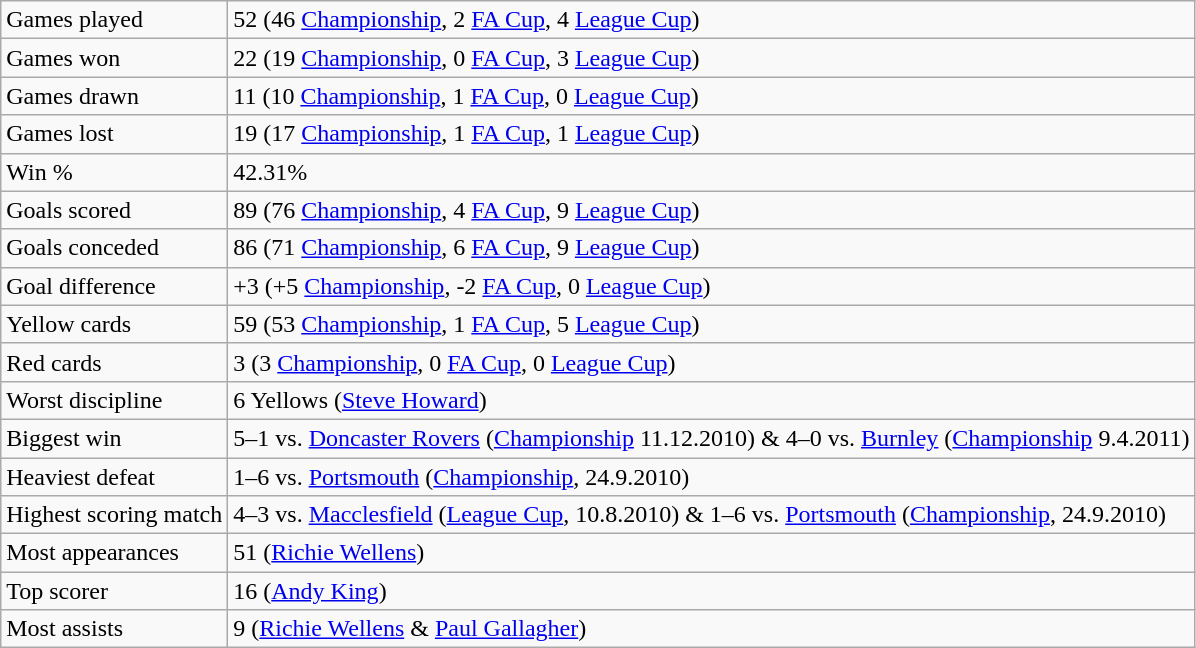<table class="wikitable"  class= style="text-align:left; font-size:95%">
<tr>
<td>Games played</td>
<td>52 (46 <a href='#'>Championship</a>, 2 <a href='#'>FA Cup</a>, 4 <a href='#'>League Cup</a>)</td>
</tr>
<tr>
<td>Games won</td>
<td>22 (19 <a href='#'>Championship</a>, 0 <a href='#'>FA Cup</a>, 3 <a href='#'>League Cup</a>)</td>
</tr>
<tr>
<td>Games drawn</td>
<td>11 (10 <a href='#'>Championship</a>, 1 <a href='#'>FA Cup</a>, 0 <a href='#'>League Cup</a>)</td>
</tr>
<tr>
<td>Games lost</td>
<td>19 (17 <a href='#'>Championship</a>, 1 <a href='#'>FA Cup</a>, 1 <a href='#'>League Cup</a>)</td>
</tr>
<tr>
<td>Win %</td>
<td>42.31%</td>
</tr>
<tr>
<td>Goals scored</td>
<td>89 (76 <a href='#'>Championship</a>, 4 <a href='#'>FA Cup</a>, 9 <a href='#'>League Cup</a>)</td>
</tr>
<tr>
<td>Goals conceded</td>
<td>86 (71 <a href='#'>Championship</a>, 6 <a href='#'>FA Cup</a>, 9 <a href='#'>League Cup</a>)</td>
</tr>
<tr>
<td>Goal difference</td>
<td>+3 (+5 <a href='#'>Championship</a>, -2 <a href='#'>FA Cup</a>, 0 <a href='#'>League Cup</a>)</td>
</tr>
<tr>
<td>Yellow cards</td>
<td>59 (53 <a href='#'>Championship</a>, 1 <a href='#'>FA Cup</a>, 5 <a href='#'>League Cup</a>)</td>
</tr>
<tr>
<td>Red cards</td>
<td>3 (3 <a href='#'>Championship</a>, 0 <a href='#'>FA Cup</a>, 0 <a href='#'>League Cup</a>)</td>
</tr>
<tr>
<td>Worst discipline</td>
<td>6 Yellows (<a href='#'>Steve Howard</a>)</td>
</tr>
<tr>
<td>Biggest win</td>
<td>5–1 vs. <a href='#'>Doncaster Rovers</a> (<a href='#'>Championship</a> 11.12.2010) & 4–0 vs. <a href='#'>Burnley</a> (<a href='#'>Championship</a> 9.4.2011)</td>
</tr>
<tr>
<td>Heaviest defeat</td>
<td>1–6 vs. <a href='#'>Portsmouth</a> (<a href='#'>Championship</a>, 24.9.2010)</td>
</tr>
<tr>
<td>Highest scoring match</td>
<td>4–3 vs. <a href='#'>Macclesfield</a> (<a href='#'>League Cup</a>, 10.8.2010)  &  1–6 vs. <a href='#'>Portsmouth</a> (<a href='#'>Championship</a>, 24.9.2010)</td>
</tr>
<tr>
<td>Most appearances</td>
<td>51 (<a href='#'>Richie Wellens</a>)</td>
</tr>
<tr>
<td>Top scorer</td>
<td>16 (<a href='#'>Andy King</a>)</td>
</tr>
<tr>
<td>Most assists</td>
<td>9 (<a href='#'>Richie Wellens</a> & <a href='#'>Paul Gallagher</a>)</td>
</tr>
</table>
